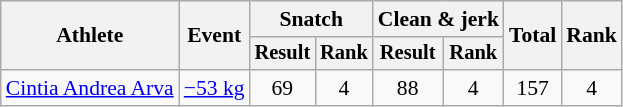<table class="wikitable" style="font-size:90%">
<tr>
<th rowspan="2">Athlete</th>
<th rowspan="2">Event</th>
<th colspan="2">Snatch</th>
<th colspan="2">Clean & jerk</th>
<th rowspan="2">Total</th>
<th rowspan="2">Rank</th>
</tr>
<tr style="font-size:95%">
<th>Result</th>
<th>Rank</th>
<th>Result</th>
<th>Rank</th>
</tr>
<tr align=center>
<td align=left><a href='#'>Cintia Andrea Arva</a></td>
<td align=left><a href='#'>−53 kg</a></td>
<td>69</td>
<td>4</td>
<td>88</td>
<td>4</td>
<td>157</td>
<td>4</td>
</tr>
</table>
